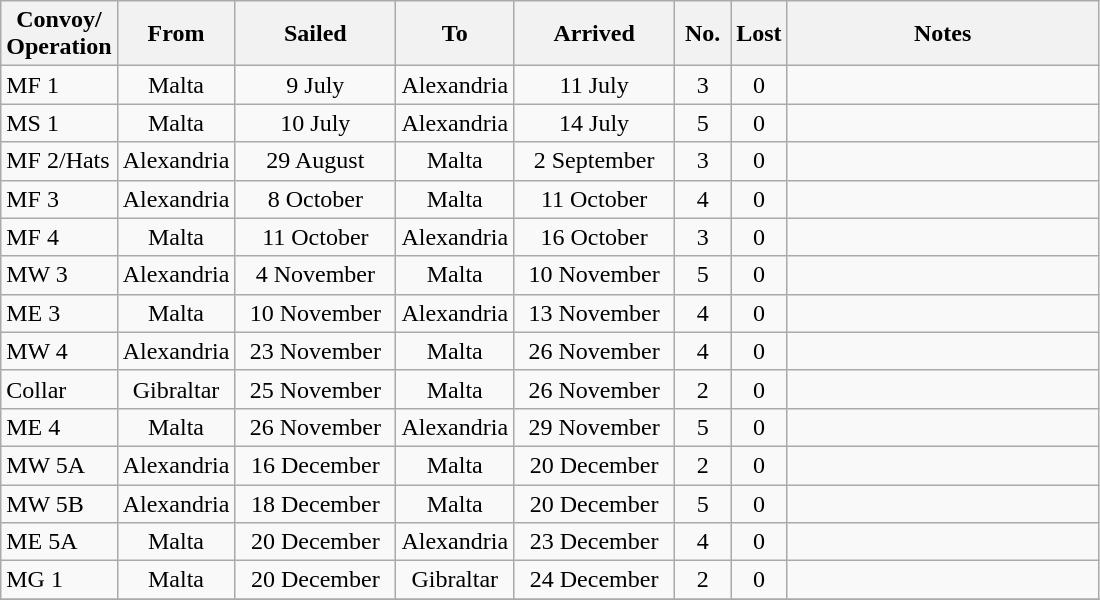<table class="wikitable sortable">
<tr>
<th scope="col" width="30px">Convoy/<br>Operation</th>
<th scope="col" width="60px">From</th>
<th scope="col" width="100px">Sailed</th>
<th scope="col" width="60px">To</th>
<th scope="col" width="100px">Arrived</th>
<th scope="col" width="30px">No.</th>
<th scope="col" width="30px">Lost</th>
<th scope="col" width="200px">Notes</th>
</tr>
<tr>
<td align="left">MF 1</td>
<td align="center">Malta</td>
<td align="center">9 July</td>
<td align="center">Alexandria</td>
<td align="center">11 July</td>
<td align="center">3</td>
<td align="center">0</td>
<td align="left"></td>
</tr>
<tr>
<td align="left">MS 1</td>
<td align="center">Malta</td>
<td align="center">10 July</td>
<td align="center">Alexandria</td>
<td align="center">14 July</td>
<td align="center">5</td>
<td align="center">0</td>
<td align="left"></td>
</tr>
<tr>
<td align="left">MF 2/Hats</td>
<td align="center">Alexandria</td>
<td align="center">29 August</td>
<td align="center">Malta</td>
<td align="center">2 September</td>
<td align="center">3</td>
<td align="center">0</td>
<td align="left"></td>
</tr>
<tr>
<td align="left">MF 3</td>
<td align="center">Alexandria</td>
<td align="center">8 October</td>
<td align="center">Malta</td>
<td align="center">11 October</td>
<td align="center">4</td>
<td align="center">0</td>
<td align="left"></td>
</tr>
<tr>
<td align="left">MF 4</td>
<td align="center">Malta</td>
<td align="center">11 October</td>
<td align="center">Alexandria</td>
<td align="center">16 October</td>
<td align="center">3</td>
<td align="center">0</td>
<td align="left"></td>
</tr>
<tr>
<td align="left">MW 3</td>
<td align="center">Alexandria</td>
<td align="center">4 November</td>
<td align="center">Malta</td>
<td align="center">10 November</td>
<td align="center">5</td>
<td align="center">0</td>
<td align="left"></td>
</tr>
<tr>
<td align="left">ME 3</td>
<td align="center">Malta</td>
<td align="center">10 November</td>
<td align="center">Alexandria</td>
<td align="center">13 November</td>
<td align="center">4</td>
<td align="center">0</td>
<td align="left"></td>
</tr>
<tr>
<td align="left">MW 4</td>
<td align="center">Alexandria</td>
<td align="center">23 November</td>
<td align="center">Malta</td>
<td align="center">26 November</td>
<td align="center">4</td>
<td align="center">0</td>
<td align="left"></td>
</tr>
<tr>
<td align="left">Collar</td>
<td align="center">Gibraltar</td>
<td align="center">25 November</td>
<td align="center">Malta</td>
<td align="center">26 November</td>
<td align="center">2</td>
<td align="center">0</td>
<td align="left"></td>
</tr>
<tr>
<td align="left">ME 4</td>
<td align="center">Malta</td>
<td align="center">26 November</td>
<td align="center">Alexandria</td>
<td align="center">29 November</td>
<td align="center">5</td>
<td align="center">0</td>
<td align="left"></td>
</tr>
<tr>
<td align="left">MW 5A</td>
<td align="center">Alexandria</td>
<td align="center">16 December</td>
<td align="center">Malta</td>
<td align="center">20 December</td>
<td align="center">2</td>
<td align="center">0</td>
<td align="left"></td>
</tr>
<tr>
<td align="left">MW 5B</td>
<td align="center">Alexandria</td>
<td align="center">18 December</td>
<td align="center">Malta</td>
<td align="center">20 December</td>
<td align="center">5</td>
<td align="center">0</td>
<td align="left"></td>
</tr>
<tr>
<td align="left">ME 5A</td>
<td align="center">Malta</td>
<td align="center">20 December</td>
<td align="center">Alexandria</td>
<td align="center">23 December</td>
<td align="center">4</td>
<td align="center">0</td>
<td align="left"></td>
</tr>
<tr>
<td align="left">MG 1</td>
<td align="center">Malta</td>
<td align="center">20 December</td>
<td align="center">Gibraltar</td>
<td align="center">24 December</td>
<td align="center">2</td>
<td align="center">0</td>
<td align="left"></td>
</tr>
<tr>
</tr>
</table>
